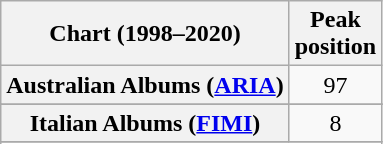<table class="wikitable plainrowheaders sortable" style="text-align:center">
<tr>
<th scope="col">Chart (1998–2020)</th>
<th scope="col">Peak<br>position</th>
</tr>
<tr>
<th scope="row">Australian Albums (<a href='#'>ARIA</a>)</th>
<td>97</td>
</tr>
<tr>
</tr>
<tr>
</tr>
<tr>
</tr>
<tr>
</tr>
<tr>
</tr>
<tr>
<th scope="row">Italian Albums (<a href='#'>FIMI</a>)</th>
<td>8</td>
</tr>
<tr>
</tr>
<tr>
</tr>
<tr>
</tr>
<tr>
</tr>
<tr>
</tr>
</table>
